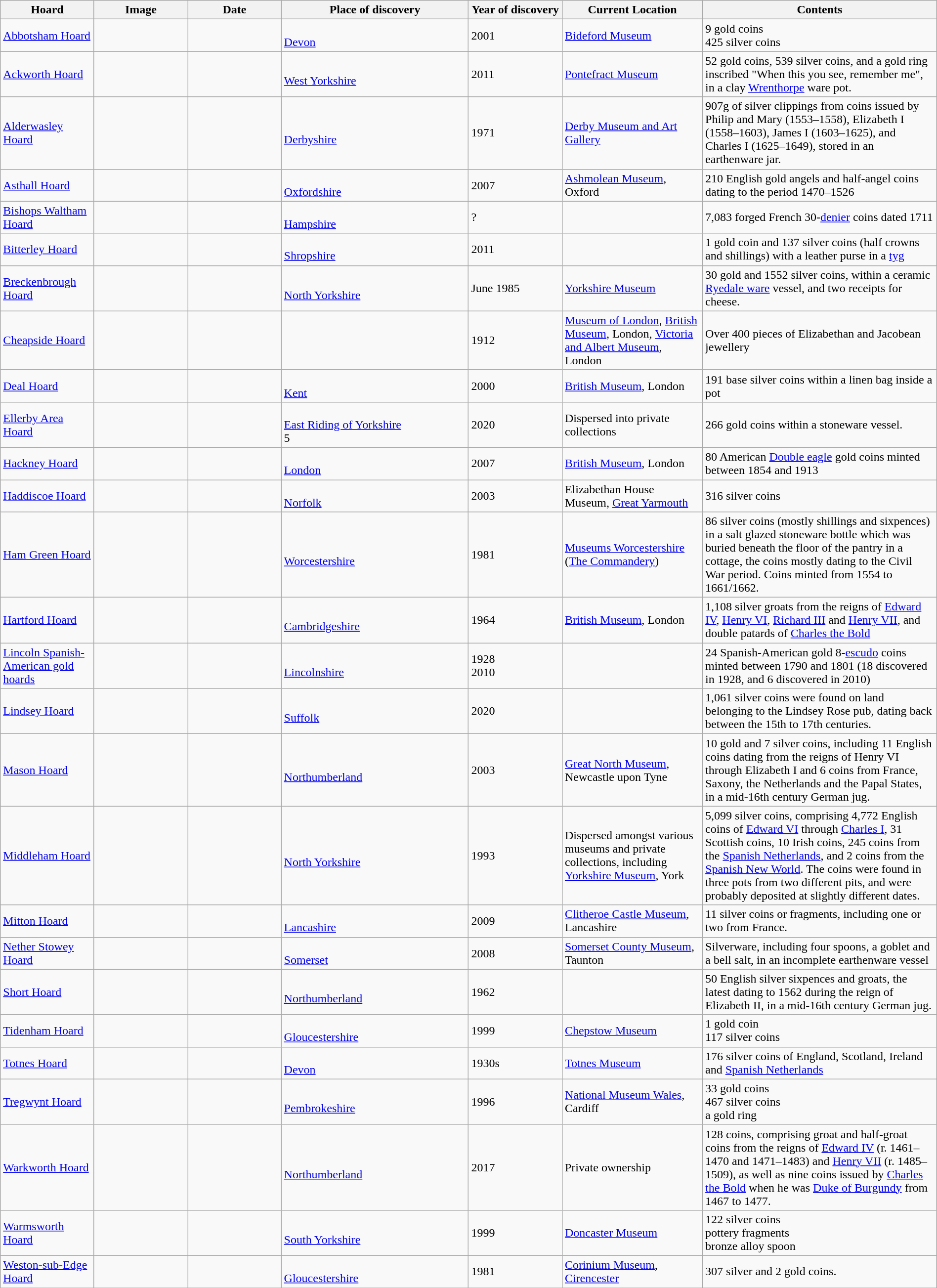<table class="wikitable sortable" style="width: 100%">
<tr>
<th width="10%">Hoard</th>
<th width="10%">Image</th>
<th width="10%">Date</th>
<th width="20%">Place of discovery</th>
<th width="10%">Year of discovery</th>
<th width="15%">Current Location</th>
<th class="unsortable" width="25%">Contents</th>
</tr>
<tr>
<td><a href='#'>Abbotsham Hoard</a></td>
<td></td>
<td></td>
<td><br><a href='#'>Devon</a><br><small></small></td>
<td>2001</td>
<td><a href='#'>Bideford Museum</a></td>
<td>9 gold coins<br>425 silver coins</td>
</tr>
<tr>
<td><a href='#'>Ackworth Hoard</a></td>
<td></td>
<td></td>
<td><br><a href='#'>West Yorkshire</a><br><small></small></td>
<td>2011</td>
<td><a href='#'>Pontefract Museum</a></td>
<td>52 gold coins, 539 silver coins, and a gold ring inscribed "When this you see, remember me", in a clay <a href='#'>Wrenthorpe</a> ware pot.</td>
</tr>
<tr>
<td><a href='#'>Alderwasley Hoard</a></td>
<td></td>
<td></td>
<td><br><a href='#'>Derbyshire</a><br><small></small></td>
<td>1971</td>
<td><a href='#'>Derby Museum and Art Gallery</a></td>
<td>907g of silver clippings from coins issued by Philip and Mary (1553–1558), Elizabeth I (1558–1603), James I (1603–1625), and Charles I (1625–1649), stored in an earthenware jar.</td>
</tr>
<tr>
<td><a href='#'>Asthall Hoard</a></td>
<td></td>
<td></td>
<td><br><a href='#'>Oxfordshire</a><br><small></small></td>
<td>2007</td>
<td><a href='#'>Ashmolean Museum</a>, Oxford</td>
<td>210 English gold angels and half-angel coins dating to the period 1470–1526</td>
</tr>
<tr>
<td><a href='#'>Bishops Waltham Hoard</a></td>
<td></td>
<td></td>
<td><br><a href='#'>Hampshire</a><br><small></small></td>
<td>?</td>
<td></td>
<td>7,083 forged French 30-<a href='#'>denier</a> coins dated 1711</td>
</tr>
<tr>
<td><a href='#'>Bitterley Hoard</a></td>
<td></td>
<td></td>
<td><br><a href='#'>Shropshire</a><br><small></small></td>
<td>2011</td>
<td></td>
<td>1 gold coin and 137 silver coins (half crowns and shillings) with a leather purse in a <a href='#'>tyg</a></td>
</tr>
<tr>
<td><a href='#'>Breckenbrough Hoard</a></td>
<td></td>
<td></td>
<td><br><a href='#'>North Yorkshire</a><br><small></small></td>
<td>June 1985</td>
<td><a href='#'>Yorkshire Museum</a></td>
<td>30 gold and 1552 silver coins, within a ceramic <a href='#'>Ryedale ware</a> vessel, and two receipts for cheese.</td>
</tr>
<tr>
<td><a href='#'>Cheapside Hoard</a></td>
<td></td>
<td></td>
<td></td>
<td>1912</td>
<td><a href='#'>Museum of London</a>, <a href='#'>British Museum</a>, London, <a href='#'>Victoria and Albert Museum</a>, London</td>
<td>Over 400 pieces of Elizabethan and Jacobean jewellery</td>
</tr>
<tr>
<td><a href='#'>Deal Hoard</a></td>
<td></td>
<td></td>
<td><br><a href='#'>Kent</a><br><small></small></td>
<td>2000</td>
<td><a href='#'>British Museum</a>, London</td>
<td>191 base silver coins within a linen bag inside a pot</td>
</tr>
<tr>
<td><a href='#'>Ellerby Area Hoard</a></td>
<td></td>
<td></td>
<td><br><a href='#'>East Riding of Yorkshire</a><br><small></small>5</td>
<td>2020</td>
<td>Dispersed into private collections</td>
<td>266 gold coins within a stoneware vessel.</td>
</tr>
<tr>
<td><a href='#'>Hackney Hoard</a></td>
<td></td>
<td></td>
<td><br><a href='#'>London</a><br><small></small></td>
<td>2007</td>
<td><a href='#'>British Museum</a>, London</td>
<td>80 American <a href='#'>Double eagle</a> gold coins minted between 1854 and 1913</td>
</tr>
<tr>
<td><a href='#'>Haddiscoe Hoard</a></td>
<td></td>
<td></td>
<td><br><a href='#'>Norfolk</a><br><small></small></td>
<td>2003</td>
<td>Elizabethan House Museum, <a href='#'>Great Yarmouth</a></td>
<td>316 silver coins</td>
</tr>
<tr>
<td><a href='#'>Ham Green Hoard</a></td>
<td></td>
<td></td>
<td><br><a href='#'>Worcestershire</a><br><small></small></td>
<td>1981</td>
<td><a href='#'>Museums Worcestershire</a> (<a href='#'>The Commandery</a>)</td>
<td>86 silver coins (mostly shillings and sixpences) in a salt glazed stoneware bottle which was buried beneath the floor of the pantry in a cottage, the coins mostly dating to the Civil War period. Coins minted from 1554 to 1661/1662.</td>
</tr>
<tr>
<td><a href='#'>Hartford Hoard</a></td>
<td></td>
<td></td>
<td><br><a href='#'>Cambridgeshire</a><br><small></small></td>
<td>1964</td>
<td><a href='#'>British Museum</a>, London</td>
<td>1,108 silver groats from the reigns of <a href='#'>Edward IV</a>, <a href='#'>Henry VI</a>, <a href='#'>Richard III</a> and <a href='#'>Henry VII</a>, and double patards of <a href='#'>Charles the Bold</a></td>
</tr>
<tr>
<td><a href='#'>Lincoln Spanish-American gold hoards</a></td>
<td></td>
<td></td>
<td><br><a href='#'>Lincolnshire</a><br><small></small></td>
<td>1928<br>2010</td>
<td></td>
<td>24 Spanish-American gold 8-<a href='#'>escudo</a> coins minted between 1790 and 1801 (18 discovered in 1928, and 6 discovered in 2010)</td>
</tr>
<tr>
<td><a href='#'>Lindsey Hoard</a></td>
<td></td>
<td></td>
<td><br><a href='#'>Suffolk</a></td>
<td>2020</td>
<td></td>
<td>1,061 silver coins were found on land belonging to the Lindsey Rose pub, dating back between the 15th to 17th centuries.</td>
</tr>
<tr>
<td><a href='#'>Mason Hoard</a></td>
<td></td>
<td></td>
<td><br><a href='#'>Northumberland</a><br><small></small></td>
<td>2003</td>
<td><a href='#'>Great North Museum</a>, Newcastle upon Tyne</td>
<td>10 gold and 7 silver coins, including 11 English coins dating from the reigns of Henry VI through Elizabeth I and 6 coins from France, Saxony, the Netherlands and the Papal States, in a mid-16th century German jug.</td>
</tr>
<tr>
<td><a href='#'>Middleham Hoard</a></td>
<td></td>
<td></td>
<td><br><a href='#'>North Yorkshire</a><br><small></small></td>
<td>1993</td>
<td>Dispersed amongst various museums and private collections, including <a href='#'>Yorkshire Museum</a>, York</td>
<td>5,099 silver coins, comprising 4,772 English coins of <a href='#'>Edward VI</a> through <a href='#'>Charles I</a>, 31 Scottish coins, 10 Irish coins, 245 coins from the <a href='#'>Spanish Netherlands</a>, and 2 coins from the <a href='#'>Spanish New World</a>.  The coins were found in three pots from two different pits, and were probably deposited at slightly different dates.</td>
</tr>
<tr>
<td><a href='#'>Mitton Hoard</a></td>
<td></td>
<td></td>
<td><br><a href='#'>Lancashire</a><br><small></small></td>
<td>2009</td>
<td><a href='#'>Clitheroe Castle Museum</a>, Lancashire</td>
<td>11 silver coins or fragments, including one or two from France.</td>
</tr>
<tr>
<td><a href='#'>Nether Stowey Hoard</a></td>
<td></td>
<td></td>
<td><br><a href='#'>Somerset</a><br><small></small></td>
<td>2008</td>
<td><a href='#'>Somerset County Museum</a>, Taunton</td>
<td>Silverware, including four spoons, a goblet and a bell salt, in an incomplete earthenware vessel</td>
</tr>
<tr>
<td><a href='#'>Short Hoard</a></td>
<td></td>
<td></td>
<td><br><a href='#'>Northumberland</a><br><small></small></td>
<td>1962</td>
<td></td>
<td>50 English silver sixpences and groats, the latest dating to 1562 during the reign of Elizabeth II, in a mid-16th century German jug.</td>
</tr>
<tr>
<td><a href='#'>Tidenham Hoard</a></td>
<td></td>
<td></td>
<td><br><a href='#'>Gloucestershire</a><br><small></small></td>
<td>1999</td>
<td><a href='#'>Chepstow Museum</a></td>
<td>1 gold coin<br>117 silver coins</td>
</tr>
<tr>
<td><a href='#'>Totnes Hoard</a></td>
<td></td>
<td></td>
<td><br><a href='#'>Devon</a><br><small></small></td>
<td>1930s</td>
<td><a href='#'>Totnes Museum</a></td>
<td>176 silver coins of England, Scotland, Ireland and <a href='#'>Spanish Netherlands</a></td>
</tr>
<tr>
<td><a href='#'>Tregwynt Hoard</a></td>
<td></td>
<td></td>
<td><br><a href='#'>Pembrokeshire</a><br><small></small></td>
<td>1996</td>
<td><a href='#'>National Museum Wales</a>, Cardiff</td>
<td>33 gold coins<br>467 silver coins<br>a gold ring</td>
</tr>
<tr>
<td><a href='#'>Warkworth Hoard</a></td>
<td></td>
<td></td>
<td><br><a href='#'>Northumberland</a><br><small></small></td>
<td>2017</td>
<td>Private ownership</td>
<td>128 coins, comprising groat and half-groat coins from the reigns of <a href='#'>Edward IV</a> (r. 1461–1470 and 1471–1483) and <a href='#'>Henry VII</a> (r. 1485–1509), as well as nine coins issued by <a href='#'>Charles the Bold</a> when he was <a href='#'>Duke of Burgundy</a> from 1467 to 1477.</td>
</tr>
<tr>
<td><a href='#'>Warmsworth Hoard</a></td>
<td></td>
<td></td>
<td><br><a href='#'>South Yorkshire</a><br><small></small></td>
<td>1999</td>
<td><a href='#'>Doncaster Museum</a></td>
<td>122 silver coins<br>pottery fragments<br>bronze alloy spoon</td>
</tr>
<tr>
<td><a href='#'>Weston-sub-Edge Hoard</a></td>
<td></td>
<td></td>
<td><br><a href='#'>Gloucestershire</a><br><small></small></td>
<td>1981</td>
<td><a href='#'>Corinium Museum</a>, <a href='#'>Cirencester</a></td>
<td>307 silver and 2 gold coins.</td>
</tr>
<tr>
</tr>
</table>
